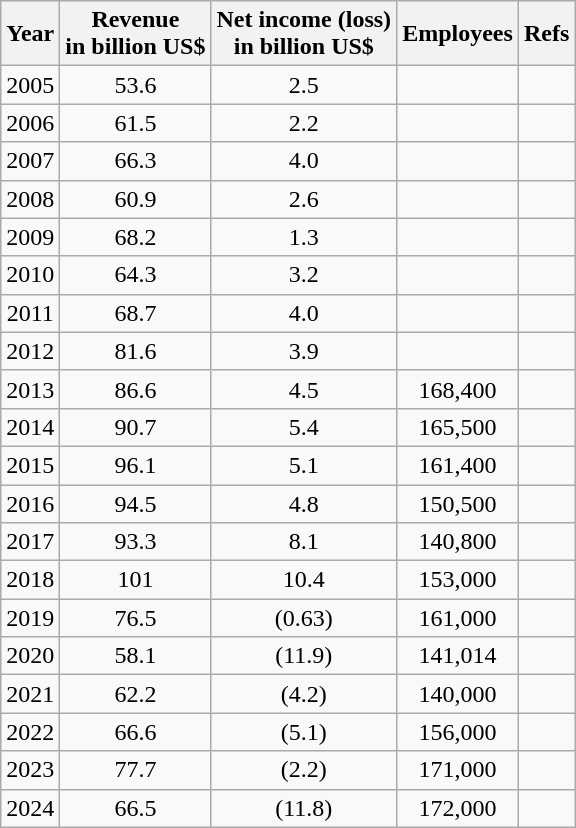<table class="wikitable float-left" style="text-align: center;">
<tr>
<th scope="col">Year</th>
<th scope="col">Revenue<br>in billion US$</th>
<th scope="col">Net income (loss)<br>in billion US$</th>
<th scope="col">Employees</th>
<th>Refs</th>
</tr>
<tr>
<td>2005</td>
<td>53.6</td>
<td>2.5</td>
<td></td>
<td></td>
</tr>
<tr>
<td>2006</td>
<td>61.5</td>
<td>2.2</td>
<td></td>
<td></td>
</tr>
<tr>
<td>2007</td>
<td>66.3</td>
<td>4.0</td>
<td></td>
<td></td>
</tr>
<tr>
<td>2008</td>
<td>60.9</td>
<td>2.6</td>
<td></td>
<td></td>
</tr>
<tr>
<td>2009</td>
<td>68.2</td>
<td>1.3</td>
<td></td>
<td></td>
</tr>
<tr>
<td>2010</td>
<td>64.3</td>
<td>3.2</td>
<td></td>
<td></td>
</tr>
<tr>
<td>2011</td>
<td>68.7</td>
<td>4.0</td>
<td></td>
<td></td>
</tr>
<tr>
<td>2012</td>
<td>81.6</td>
<td>3.9</td>
<td></td>
<td></td>
</tr>
<tr>
<td>2013</td>
<td>86.6</td>
<td>4.5</td>
<td>168,400</td>
<td></td>
</tr>
<tr>
<td>2014</td>
<td>90.7</td>
<td>5.4</td>
<td>165,500</td>
<td></td>
</tr>
<tr>
<td>2015</td>
<td>96.1</td>
<td>5.1</td>
<td>161,400</td>
<td></td>
</tr>
<tr>
<td>2016</td>
<td>94.5</td>
<td>4.8</td>
<td>150,500</td>
<td></td>
</tr>
<tr>
<td>2017</td>
<td>93.3</td>
<td>8.1</td>
<td>140,800</td>
<td></td>
</tr>
<tr>
<td>2018</td>
<td>101</td>
<td>10.4</td>
<td>153,000</td>
<td></td>
</tr>
<tr>
<td>2019</td>
<td>76.5</td>
<td><span>(0.63)</span></td>
<td>161,000</td>
<td></td>
</tr>
<tr>
<td>2020</td>
<td>58.1</td>
<td><span>(11.9)</span></td>
<td>141,014</td>
<td></td>
</tr>
<tr>
<td>2021</td>
<td>62.2</td>
<td><span>(4.2)</span></td>
<td>140,000</td>
<td></td>
</tr>
<tr>
<td>2022</td>
<td>66.6</td>
<td><span>(5.1)</span></td>
<td>156,000</td>
<td></td>
</tr>
<tr>
<td>2023</td>
<td>77.7</td>
<td><span>(2.2)</span></td>
<td>171,000</td>
<td></td>
</tr>
<tr>
<td>2024</td>
<td>66.5</td>
<td><span>(11.8)</span></td>
<td>172,000</td>
<td></td>
</tr>
</table>
